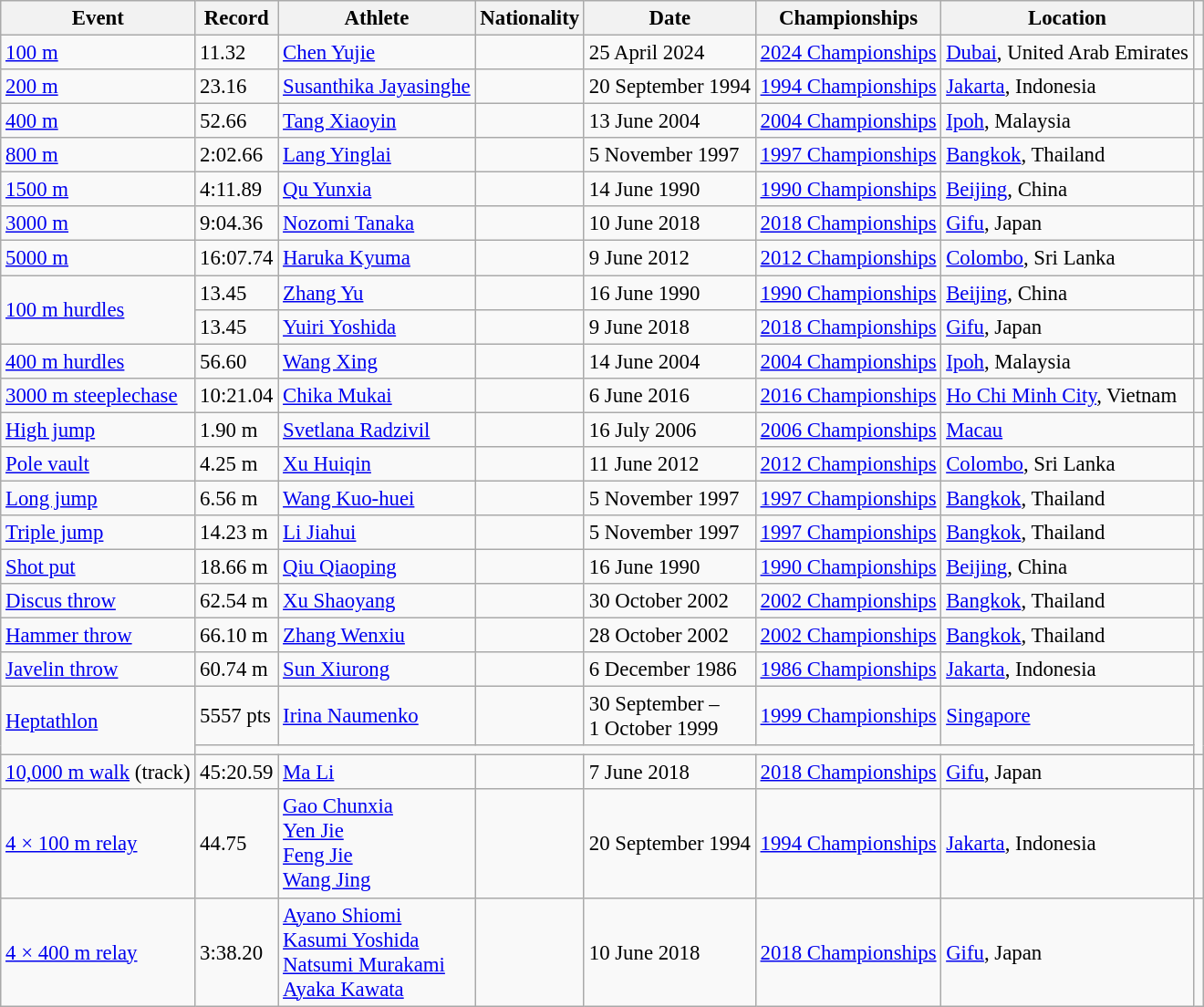<table class="wikitable" style="font-size:95%">
<tr>
<th>Event</th>
<th>Record</th>
<th>Athlete</th>
<th>Nationality</th>
<th>Date</th>
<th>Championships</th>
<th>Location</th>
<th></th>
</tr>
<tr>
<td><a href='#'>100 m</a></td>
<td>11.32  </td>
<td><a href='#'>Chen Yujie</a></td>
<td></td>
<td>25 April 2024</td>
<td><a href='#'>2024 Championships</a></td>
<td><a href='#'>Dubai</a>, United Arab Emirates</td>
<td></td>
</tr>
<tr>
<td><a href='#'>200 m</a></td>
<td>23.16</td>
<td><a href='#'>Susanthika Jayasinghe</a></td>
<td></td>
<td>20 September 1994</td>
<td><a href='#'>1994 Championships</a></td>
<td><a href='#'>Jakarta</a>, Indonesia</td>
<td></td>
</tr>
<tr>
<td><a href='#'>400 m</a></td>
<td>52.66</td>
<td><a href='#'>Tang Xiaoyin</a></td>
<td></td>
<td>13 June 2004</td>
<td><a href='#'>2004 Championships</a></td>
<td><a href='#'>Ipoh</a>, Malaysia</td>
<td></td>
</tr>
<tr>
<td><a href='#'>800 m</a></td>
<td>2:02.66</td>
<td><a href='#'>Lang Yinglai</a></td>
<td></td>
<td>5 November 1997</td>
<td><a href='#'>1997 Championships</a></td>
<td><a href='#'>Bangkok</a>, Thailand</td>
<td></td>
</tr>
<tr>
<td><a href='#'>1500 m</a></td>
<td>4:11.89</td>
<td><a href='#'>Qu Yunxia</a></td>
<td></td>
<td>14 June 1990</td>
<td><a href='#'>1990 Championships</a></td>
<td><a href='#'>Beijing</a>, China</td>
<td></td>
</tr>
<tr>
<td><a href='#'>3000 m</a></td>
<td>9:04.36</td>
<td><a href='#'>Nozomi Tanaka</a></td>
<td></td>
<td>10 June 2018</td>
<td><a href='#'>2018 Championships</a></td>
<td><a href='#'>Gifu</a>, Japan</td>
<td></td>
</tr>
<tr>
<td><a href='#'>5000 m</a></td>
<td>16:07.74</td>
<td><a href='#'>Haruka Kyuma</a></td>
<td></td>
<td>9 June 2012</td>
<td><a href='#'>2012 Championships</a></td>
<td><a href='#'>Colombo</a>, Sri Lanka</td>
<td></td>
</tr>
<tr>
<td rowspan=2><a href='#'>100 m hurdles</a></td>
<td>13.45</td>
<td><a href='#'>Zhang Yu</a></td>
<td></td>
<td>16 June 1990</td>
<td><a href='#'>1990 Championships</a></td>
<td><a href='#'>Beijing</a>, China</td>
<td></td>
</tr>
<tr>
<td>13.45 </td>
<td><a href='#'>Yuiri Yoshida</a></td>
<td></td>
<td>9 June 2018</td>
<td><a href='#'>2018 Championships</a></td>
<td><a href='#'>Gifu</a>, Japan</td>
<td></td>
</tr>
<tr>
<td><a href='#'>400 m hurdles</a></td>
<td>56.60</td>
<td><a href='#'>Wang Xing</a></td>
<td></td>
<td>14 June 2004</td>
<td><a href='#'>2004 Championships</a></td>
<td><a href='#'>Ipoh</a>, Malaysia</td>
<td></td>
</tr>
<tr>
<td><a href='#'>3000 m steeplechase</a></td>
<td>10:21.04</td>
<td><a href='#'>Chika Mukai</a></td>
<td></td>
<td>6 June 2016</td>
<td><a href='#'>2016 Championships</a></td>
<td><a href='#'>Ho Chi Minh City</a>, Vietnam</td>
<td></td>
</tr>
<tr>
<td><a href='#'>High jump</a></td>
<td>1.90 m</td>
<td><a href='#'>Svetlana Radzivil</a></td>
<td></td>
<td>16 July 2006</td>
<td><a href='#'>2006 Championships</a></td>
<td><a href='#'>Macau</a></td>
<td></td>
</tr>
<tr>
<td><a href='#'>Pole vault</a></td>
<td>4.25 m</td>
<td><a href='#'>Xu Huiqin</a></td>
<td></td>
<td>11 June 2012</td>
<td><a href='#'>2012 Championships</a></td>
<td><a href='#'>Colombo</a>, Sri Lanka</td>
<td></td>
</tr>
<tr>
<td><a href='#'>Long jump</a></td>
<td>6.56 m</td>
<td><a href='#'>Wang Kuo-huei</a></td>
<td></td>
<td>5 November 1997</td>
<td><a href='#'>1997 Championships</a></td>
<td><a href='#'>Bangkok</a>, Thailand</td>
<td></td>
</tr>
<tr>
<td><a href='#'>Triple jump</a></td>
<td>14.23 m</td>
<td><a href='#'>Li Jiahui</a></td>
<td></td>
<td>5 November 1997</td>
<td><a href='#'>1997 Championships</a></td>
<td><a href='#'>Bangkok</a>, Thailand</td>
<td></td>
</tr>
<tr>
<td><a href='#'>Shot put</a></td>
<td>18.66 m</td>
<td><a href='#'>Qiu Qiaoping</a></td>
<td></td>
<td>16 June 1990</td>
<td><a href='#'>1990 Championships</a></td>
<td><a href='#'>Beijing</a>, China</td>
<td></td>
</tr>
<tr>
<td><a href='#'>Discus throw</a></td>
<td>62.54 m</td>
<td><a href='#'>Xu Shaoyang</a></td>
<td></td>
<td>30 October 2002</td>
<td><a href='#'>2002 Championships</a></td>
<td><a href='#'>Bangkok</a>, Thailand</td>
<td></td>
</tr>
<tr>
<td><a href='#'>Hammer throw</a></td>
<td>66.10 m</td>
<td><a href='#'>Zhang Wenxiu</a></td>
<td></td>
<td>28 October 2002</td>
<td><a href='#'>2002 Championships</a></td>
<td><a href='#'>Bangkok</a>, Thailand</td>
<td></td>
</tr>
<tr>
<td><a href='#'>Javelin throw</a></td>
<td>60.74 m</td>
<td><a href='#'>Sun Xiurong</a></td>
<td></td>
<td>6 December 1986</td>
<td><a href='#'>1986 Championships</a></td>
<td><a href='#'>Jakarta</a>, Indonesia</td>
<td></td>
</tr>
<tr>
<td rowspan=2><a href='#'>Heptathlon</a></td>
<td>5557 pts</td>
<td><a href='#'>Irina Naumenko</a></td>
<td></td>
<td>30 September –<br>1 October 1999</td>
<td><a href='#'>1999 Championships</a></td>
<td><a href='#'>Singapore</a></td>
<td rowspan="2"></td>
</tr>
<tr>
<td colspan="6"></td>
</tr>
<tr>
<td><a href='#'>10,000 m walk</a> (track)</td>
<td>45:20.59</td>
<td><a href='#'>Ma Li</a></td>
<td></td>
<td>7 June 2018</td>
<td><a href='#'>2018 Championships</a></td>
<td><a href='#'>Gifu</a>, Japan</td>
<td></td>
</tr>
<tr>
<td><a href='#'>4 × 100 m relay</a></td>
<td>44.75</td>
<td><a href='#'>Gao Chunxia</a><br><a href='#'>Yen Jie</a><br><a href='#'>Feng Jie</a><br><a href='#'>Wang Jing</a></td>
<td></td>
<td>20 September 1994</td>
<td><a href='#'>1994 Championships</a></td>
<td><a href='#'>Jakarta</a>, Indonesia</td>
<td></td>
</tr>
<tr>
<td><a href='#'>4 × 400 m relay</a></td>
<td>3:38.20</td>
<td><a href='#'>Ayano Shiomi</a><br><a href='#'>Kasumi Yoshida</a><br><a href='#'>Natsumi Murakami</a><br><a href='#'>Ayaka Kawata</a></td>
<td></td>
<td>10 June 2018</td>
<td><a href='#'>2018 Championships</a></td>
<td><a href='#'>Gifu</a>, Japan</td>
<td></td>
</tr>
</table>
